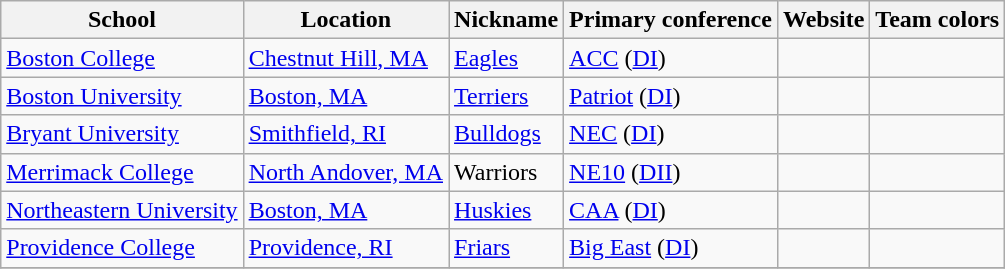<table class="wikitable sortable">
<tr>
<th>School</th>
<th>Location</th>
<th>Nickname</th>
<th>Primary conference</th>
<th>Website</th>
<th>Team colors</th>
</tr>
<tr>
<td><a href='#'>Boston College</a></td>
<td><a href='#'>Chestnut Hill, MA</a></td>
<td><a href='#'>Eagles</a></td>
<td><a href='#'>ACC</a> (<a href='#'>DI</a>)</td>
<td></td>
<td align=center> </td>
</tr>
<tr>
<td><a href='#'>Boston University</a></td>
<td><a href='#'>Boston, MA</a></td>
<td><a href='#'>Terriers</a></td>
<td><a href='#'>Patriot</a> (<a href='#'>DI</a>)</td>
<td></td>
<td align=center> </td>
</tr>
<tr>
<td><a href='#'>Bryant University</a></td>
<td><a href='#'>Smithfield, RI</a></td>
<td><a href='#'>Bulldogs</a></td>
<td><a href='#'>NEC</a> (<a href='#'>DI</a>)</td>
<td></td>
<td align=center> </td>
</tr>
<tr>
<td><a href='#'>Merrimack College</a></td>
<td><a href='#'>North Andover, MA</a></td>
<td>Warriors</td>
<td><a href='#'>NE10</a> (<a href='#'>DII</a>)</td>
<td></td>
<td align=center> </td>
</tr>
<tr>
<td><a href='#'>Northeastern University</a></td>
<td><a href='#'>Boston, MA</a></td>
<td><a href='#'>Huskies</a></td>
<td><a href='#'>CAA</a> (<a href='#'>DI</a>)</td>
<td></td>
<td align=center> </td>
</tr>
<tr>
<td><a href='#'>Providence College</a></td>
<td><a href='#'>Providence, RI</a></td>
<td><a href='#'>Friars</a></td>
<td><a href='#'>Big East</a> (<a href='#'>DI</a>)</td>
<td></td>
<td align=center> </td>
</tr>
<tr>
</tr>
</table>
